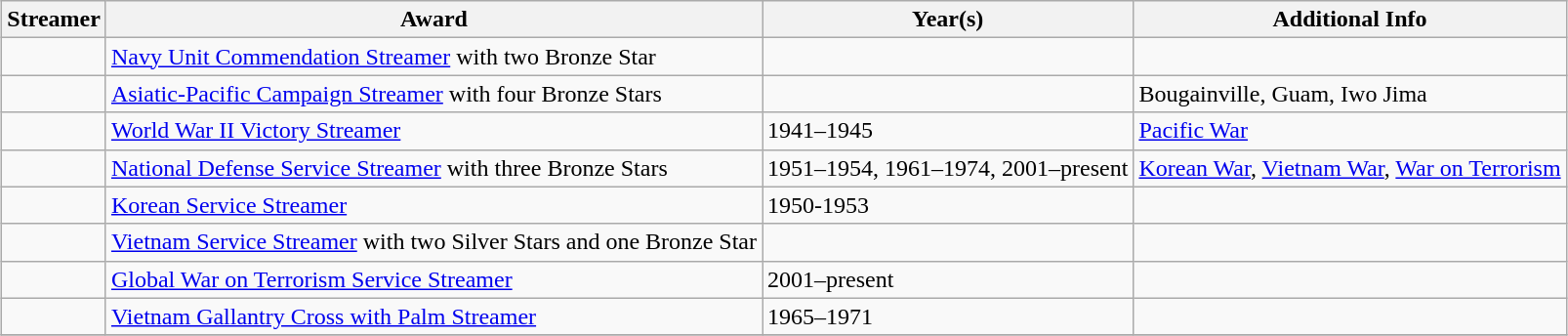<table class="wikitable" style="margin:auto;">
<tr>
<th>Streamer</th>
<th>Award</th>
<th>Year(s)</th>
<th>Additional Info</th>
</tr>
<tr>
<td></td>
<td><a href='#'>Navy Unit Commendation Streamer</a> with two Bronze Star</td>
<td><br></td>
<td><br></td>
</tr>
<tr>
<td></td>
<td><a href='#'>Asiatic-Pacific Campaign Streamer</a> with four Bronze Stars</td>
<td><br></td>
<td>Bougainville, Guam, Iwo Jima</td>
</tr>
<tr>
<td></td>
<td><a href='#'>World War II Victory Streamer</a></td>
<td>1941–1945</td>
<td><a href='#'>Pacific War</a></td>
</tr>
<tr>
<td></td>
<td><a href='#'>National Defense Service Streamer</a> with three Bronze Stars</td>
<td>1951–1954, 1961–1974, 2001–present</td>
<td><a href='#'>Korean War</a>, <a href='#'>Vietnam War</a>, <a href='#'>War on Terrorism</a></td>
</tr>
<tr>
<td></td>
<td><a href='#'>Korean Service Streamer</a></td>
<td>1950-1953</td>
<td><br></td>
</tr>
<tr>
<td></td>
<td><a href='#'>Vietnam Service Streamer</a> with two Silver Stars and one Bronze Star</td>
<td><br></td>
<td><br></td>
</tr>
<tr>
<td></td>
<td><a href='#'>Global War on Terrorism Service Streamer</a></td>
<td>2001–present</td>
<td><br></td>
</tr>
<tr>
<td></td>
<td><a href='#'>Vietnam Gallantry Cross with Palm Streamer</a></td>
<td>1965–1971</td>
<td><br></td>
</tr>
<tr>
</tr>
</table>
